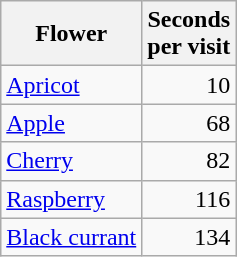<table class="wikitable">
<tr>
<th>Flower</th>
<th>Seconds<br>per visit</th>
</tr>
<tr>
<td><a href='#'>Apricot</a></td>
<td align="right">10</td>
</tr>
<tr>
<td><a href='#'>Apple</a></td>
<td align="right">68</td>
</tr>
<tr>
<td><a href='#'>Cherry</a></td>
<td align="right">82</td>
</tr>
<tr>
<td><a href='#'>Raspberry</a></td>
<td align="right">116</td>
</tr>
<tr>
<td><a href='#'>Black currant</a></td>
<td align="right">134</td>
</tr>
</table>
